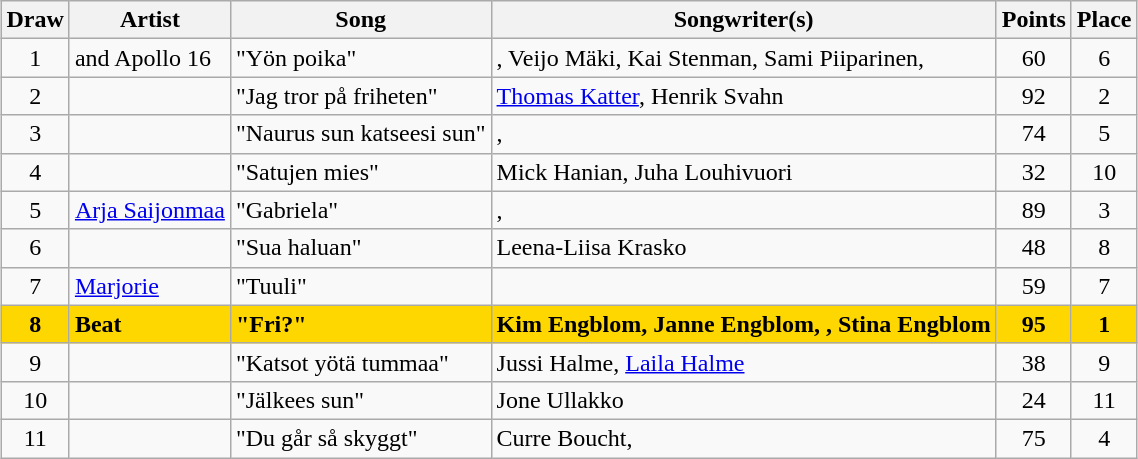<table class="sortable wikitable" style="margin: 1em auto 1em auto; text-align:center">
<tr>
<th>Draw</th>
<th>Artist</th>
<th>Song</th>
<th>Songwriter(s)</th>
<th>Points</th>
<th>Place</th>
</tr>
<tr>
<td>1</td>
<td align="left"> and Apollo 16</td>
<td align="left">"Yön poika"</td>
<td align="left">, Veijo Mäki, Kai Stenman, Sami Piiparinen, </td>
<td>60</td>
<td>6</td>
</tr>
<tr>
<td>2</td>
<td align="left"></td>
<td align="left">"Jag tror på friheten"</td>
<td align="left"><a href='#'>Thomas Katter</a>, Henrik Svahn</td>
<td>92</td>
<td>2</td>
</tr>
<tr>
<td>3</td>
<td align="left"></td>
<td align="left">"Naurus sun katseesi sun"</td>
<td align="left">, </td>
<td>74</td>
<td>5</td>
</tr>
<tr>
<td>4</td>
<td align="left"></td>
<td align="left">"Satujen mies"</td>
<td align="left">Mick Hanian, Juha Louhivuori</td>
<td>32</td>
<td>10</td>
</tr>
<tr>
<td>5</td>
<td align="left"><a href='#'>Arja Saijonmaa</a></td>
<td align="left">"Gabriela"</td>
<td align="left">, </td>
<td>89</td>
<td>3</td>
</tr>
<tr>
<td>6</td>
<td align="left"></td>
<td align="left">"Sua haluan"</td>
<td align="left">Leena-Liisa Krasko</td>
<td>48</td>
<td>8</td>
</tr>
<tr>
<td>7</td>
<td align="left"><a href='#'>Marjorie</a></td>
<td align="left">"Tuuli"</td>
<td align="left"></td>
<td>59</td>
<td>7</td>
</tr>
<tr style="font-weight:bold; background:gold;">
<td>8</td>
<td align="left">Beat</td>
<td align="left">"Fri?"</td>
<td align="left">Kim Engblom, Janne Engblom, , Stina Engblom</td>
<td>95</td>
<td>1</td>
</tr>
<tr>
<td>9</td>
<td align="left"></td>
<td align="left">"Katsot yötä tummaa"</td>
<td align="left">Jussi Halme, <a href='#'>Laila Halme</a></td>
<td>38</td>
<td>9</td>
</tr>
<tr>
<td>10</td>
<td align="left"></td>
<td align="left">"Jälkees sun"</td>
<td align="left">Jone Ullakko</td>
<td>24</td>
<td>11</td>
</tr>
<tr>
<td>11</td>
<td align="left"></td>
<td align="left">"Du går så skyggt"</td>
<td align="left">Curre Boucht, </td>
<td>75</td>
<td>4</td>
</tr>
</table>
